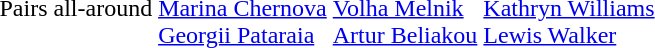<table>
<tr>
<td>Pairs all-around</td>
<td><br><a href='#'>Marina Chernova</a><br><a href='#'>Georgii Pataraia</a></td>
<td><br><a href='#'>Volha Melnik</a><br><a href='#'>Artur Beliakou</a></td>
<td><br><a href='#'>Kathryn Williams</a><br><a href='#'>Lewis Walker</a></td>
</tr>
</table>
